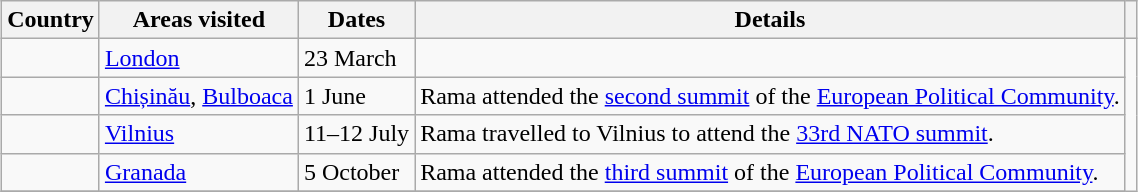<table class="wikitable sortable" style="margin: 1em auto 1em auto">
<tr>
<th>Country</th>
<th>Areas visited</th>
<th>Dates</th>
<th class="unsortable">Details</th>
<th></th>
</tr>
<tr>
<td></td>
<td><a href='#'>London</a></td>
<td>23 March</td>
<td></td>
</tr>
<tr>
<td></td>
<td><a href='#'>Chișinău</a>, <a href='#'>Bulboaca</a></td>
<td>1 June</td>
<td>Rama attended the <a href='#'>second summit</a> of the <a href='#'>European Political Community</a>.</td>
</tr>
<tr>
<td></td>
<td><a href='#'>Vilnius</a></td>
<td>11–12 July</td>
<td>Rama travelled to Vilnius to attend the <a href='#'>33rd NATO summit</a>.</td>
</tr>
<tr>
<td></td>
<td><a href='#'>Granada</a></td>
<td>5 October</td>
<td>Rama attended the <a href='#'>third summit</a> of the <a href='#'>European Political Community</a>.</td>
</tr>
<tr>
</tr>
</table>
